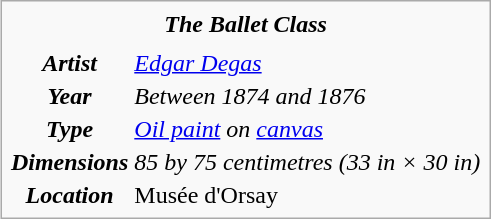<table class="infobox vevent">
<tr>
<th colspan="2" class="infobox-above summary"><strong><em>The Ballet Class</em></strong></th>
</tr>
<tr>
<td colspan="2" class="infobox-image"><strong><em></em></strong></td>
</tr>
<tr>
<th class="infobox-label" scope="row"><strong><em>Artist</em></strong></th>
<td class="infobox-data attendee"><em><a href='#'>Edgar Degas</a></em></td>
</tr>
<tr>
<th class="infobox-label" scope="row"><strong><em>Year</em></strong></th>
<td class="infobox-data"><em>Between 1874 and 1876</em></td>
</tr>
<tr>
<th class="infobox-label" scope="row"><strong><em>Type</em></strong></th>
<td class="infobox-data category"><em><a href='#'>Oil paint</a></em> <em>on <a href='#'>canvas</a></em></td>
</tr>
<tr>
<th class="infobox-label" scope="row"><strong><em>Dimensions</em></strong></th>
<td class="infobox-data"><em>85 by 75 centimetres (33 in × 30 in)</em></td>
</tr>
<tr>
<th class="infobox-label" scope="row"><strong><em>Location</em></strong></th>
<td class="infobox-data">Musée d'Orsay</td>
</tr>
</table>
